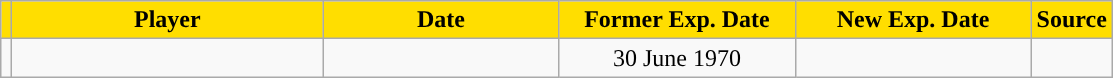<table class="wikitable sortable">
<tr>
<th style="background:#FFDE00"></th>
<th width=200 style="background:#FFDE00">Player</th>
<th width=150 style="background:#FFDE00">Date</th>
<th width=150 style="background:#FFDE00">Former Exp. Date</th>
<th width=150 style="background:#FFDE00">New Exp. Date</th>
<th style="background:#FFDE00">Source</th>
</tr>
<tr>
<td align=center></td>
<td></td>
<td align=center></td>
<td align=center>30 June 1970</td>
<td align=center></td>
<td align=center></td>
</tr>
</table>
